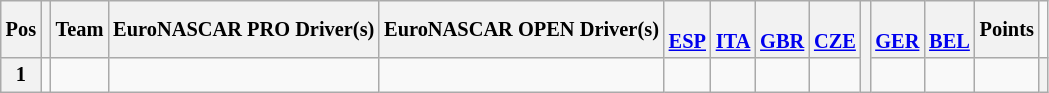<table class="wikitable" style="font-size:85%; text-align:center;">
<tr valign="center">
<th valign="middle">Pos</th>
<th valign="middle"></th>
<th valign="middle">Team</th>
<th valign="middle">EuroNASCAR PRO Driver(s)</th>
<th valign="middle">EuroNASCAR OPEN Driver(s)</th>
<th><br><a href='#'>ESP</a></th>
<th><br><a href='#'>ITA</a></th>
<th><br><a href='#'>GBR</a></th>
<th><br><a href='#'>CZE</a></th>
<th rowspan="15"></th>
<th><br><a href='#'>GER</a></th>
<th><br><a href='#'>BEL</a></th>
<th valign="middle">Points</th>
</tr>
<tr>
<th>1</th>
<td></td>
<td align="left"></td>
<td align="left"></td>
<td align="left"></td>
<td></td>
<td></td>
<td></td>
<td></td>
<td></td>
<td></td>
<td></td>
<th></th>
</tr>
</table>
